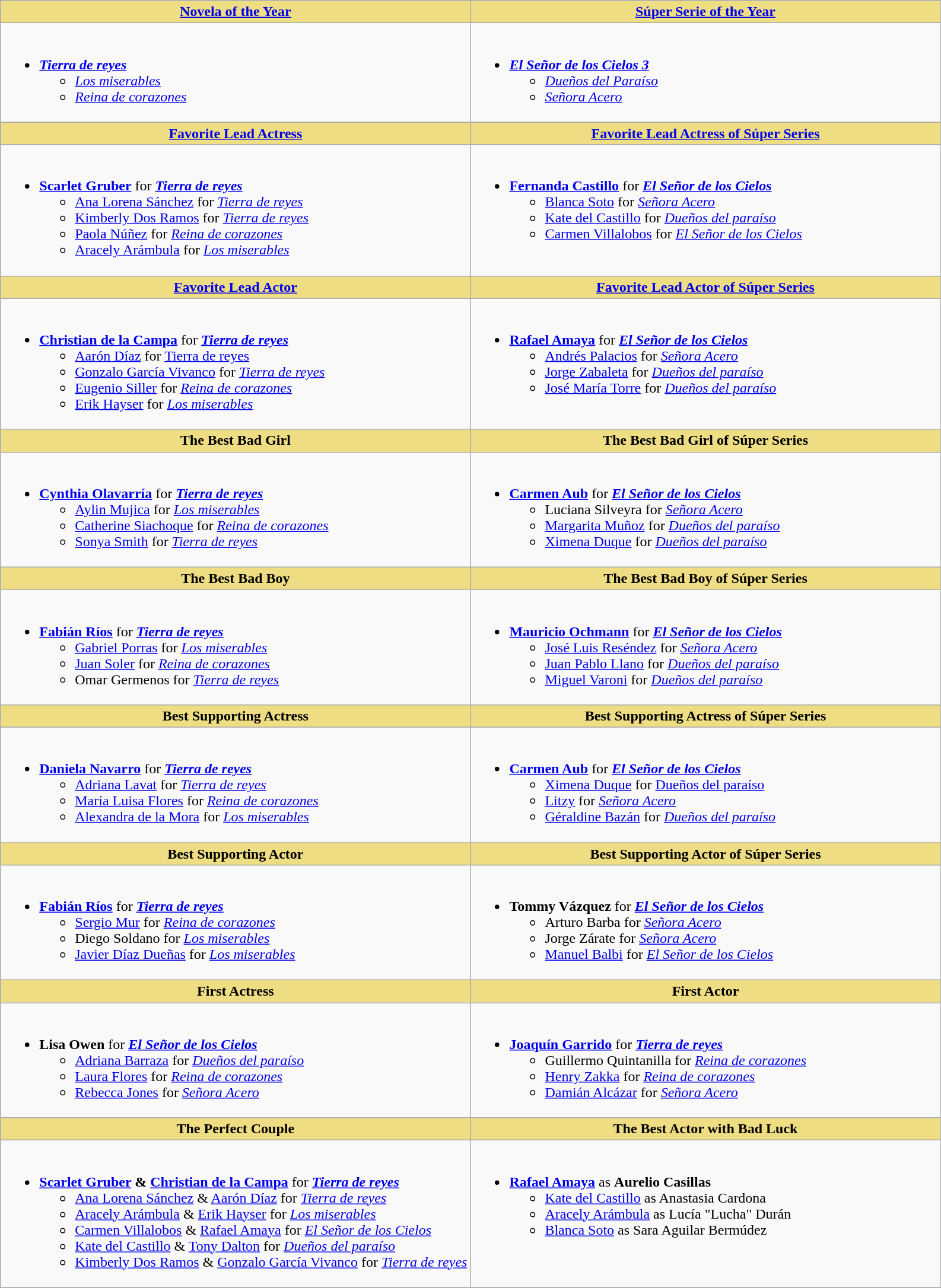<table class=wikitable>
<tr>
<th style="background:#EEDD82; width:50%"><a href='#'>Novela of the Year</a></th>
<th style="background:#EEDD82; width:50%"><a href='#'>Súper Serie of the Year</a></th>
</tr>
<tr>
<td valign="top"><br><ul><li><strong><em><a href='#'>Tierra de reyes</a></em></strong><ul><li><em><a href='#'>Los miserables</a></em></li><li><em><a href='#'>Reina de corazones</a></em></li></ul></li></ul></td>
<td valign="top"><br><ul><li><strong><em><a href='#'>El Señor de los Cielos 3</a></em></strong><ul><li><em><a href='#'>Dueños del Paraíso</a></em></li><li><em><a href='#'>Señora Acero</a></em></li></ul></li></ul></td>
</tr>
<tr>
<th style="background:#EEDD82; width:50%"><a href='#'>Favorite Lead Actress</a></th>
<th style="background:#EEDD82; width:50%"><a href='#'>Favorite Lead Actress of Súper Series</a></th>
</tr>
<tr>
<td valign="top"><br><ul><li><strong><a href='#'>Scarlet Gruber</a></strong> for <strong><em><a href='#'>Tierra de reyes</a></em></strong><ul><li><a href='#'>Ana Lorena Sánchez</a> for <em><a href='#'>Tierra de reyes</a></em></li><li><a href='#'>Kimberly Dos Ramos</a> for <em><a href='#'>Tierra de reyes</a></em></li><li><a href='#'>Paola Núñez</a> for <em><a href='#'>Reina de corazones</a></em></li><li><a href='#'>Aracely Arámbula</a> for <em><a href='#'>Los miserables</a></em></li></ul></li></ul></td>
<td valign="top"><br><ul><li><strong><a href='#'>Fernanda Castillo</a></strong> for <strong><em><a href='#'>El Señor de los Cielos</a></em></strong><ul><li><a href='#'>Blanca Soto</a> for <em><a href='#'>Señora Acero</a></em></li><li><a href='#'>Kate del Castillo</a> for <em><a href='#'>Dueños del paraíso</a></em></li><li><a href='#'>Carmen Villalobos</a> for <em><a href='#'>El Señor de los Cielos</a></em></li></ul></li></ul></td>
</tr>
<tr>
<th style="background:#EEDD82; width:50%"><a href='#'>Favorite Lead Actor</a></th>
<th style="background:#EEDD82; width:50%"><a href='#'>Favorite Lead Actor of Súper Series</a></th>
</tr>
<tr>
<td valign="top"><br><ul><li><strong><a href='#'>Christian de la Campa</a></strong> for <strong><em><a href='#'>Tierra de reyes</a></em></strong><ul><li><a href='#'>Aarón Díaz</a> for <a href='#'>Tierra de reyes</a></li><li><a href='#'>Gonzalo García Vivanco</a> for <em><a href='#'>Tierra de reyes</a></em></li><li><a href='#'>Eugenio Siller</a> for <em><a href='#'>Reina de corazones</a></em></li><li><a href='#'>Erik Hayser</a> for <em><a href='#'>Los miserables</a></em></li></ul></li></ul></td>
<td valign="top"><br><ul><li><strong><a href='#'>Rafael Amaya</a></strong> for <strong><em><a href='#'>El Señor de los Cielos</a></em></strong><ul><li><a href='#'>Andrés Palacios</a> for <em><a href='#'>Señora Acero</a></em></li><li><a href='#'>Jorge Zabaleta</a> for <em><a href='#'>Dueños del paraíso</a></em></li><li><a href='#'>José María Torre</a> for <em><a href='#'>Dueños del paraíso</a></em></li></ul></li></ul></td>
</tr>
<tr>
<th style="background:#EEDD82; width:50%">The Best Bad Girl</th>
<th style="background:#EEDD82; width:50%">The Best Bad Girl of Súper Series</th>
</tr>
<tr>
<td valign="top"><br><ul><li><strong><a href='#'>Cynthia Olavarría</a></strong> for <strong><em><a href='#'>Tierra de reyes</a></em></strong><ul><li><a href='#'>Aylin Mujica</a> for <em><a href='#'>Los miserables</a></em></li><li><a href='#'>Catherine Siachoque</a> for <em><a href='#'>Reina de corazones</a></em></li><li><a href='#'>Sonya Smith</a> for <em><a href='#'>Tierra de reyes</a></em></li></ul></li></ul></td>
<td valign="top"><br><ul><li><strong><a href='#'>Carmen Aub</a></strong> for <strong><em><a href='#'>El Señor de los Cielos</a></em></strong><ul><li>Luciana Silveyra for <em><a href='#'>Señora Acero</a></em></li><li><a href='#'>Margarita Muñoz</a> for <em><a href='#'>Dueños del paraíso</a></em></li><li><a href='#'>Ximena Duque</a> for <em><a href='#'>Dueños del paraíso</a></em></li></ul></li></ul></td>
</tr>
<tr>
<th style="background:#EEDD82; width:50%">The Best Bad Boy</th>
<th style="background:#EEDD82; width:50%">The Best Bad Boy of Súper Series</th>
</tr>
<tr>
<td valign="top"><br><ul><li><strong><a href='#'>Fabián Ríos</a></strong> for <strong><em><a href='#'>Tierra de reyes</a></em></strong><ul><li><a href='#'>Gabriel Porras</a> for <em><a href='#'>Los miserables</a></em></li><li><a href='#'>Juan Soler</a> for <em><a href='#'>Reina de corazones</a></em></li><li>Omar Germenos for <em><a href='#'>Tierra de reyes</a></em></li></ul></li></ul></td>
<td valign="top"><br><ul><li><strong><a href='#'>Mauricio Ochmann</a></strong> for <strong><em><a href='#'>El Señor de los Cielos</a></em></strong><ul><li><a href='#'>José Luis Reséndez</a> for <em><a href='#'>Señora Acero</a></em></li><li><a href='#'>Juan Pablo Llano</a> for <em><a href='#'>Dueños del paraíso</a></em></li><li><a href='#'>Miguel Varoni</a> for <em><a href='#'>Dueños del paraíso</a></em></li></ul></li></ul></td>
</tr>
<tr>
<th style="background:#EEDD82; width:50%">Best Supporting Actress</th>
<th style="background:#EEDD82; width:50%">Best Supporting Actress of Súper Series</th>
</tr>
<tr>
<td valign="top"><br><ul><li><strong><a href='#'>Daniela Navarro</a></strong> for <strong><em><a href='#'>Tierra de reyes</a></em></strong><ul><li><a href='#'>Adriana Lavat</a> for <em><a href='#'>Tierra de reyes</a></em></li><li><a href='#'>María Luisa Flores</a> for <em><a href='#'>Reina de corazones</a></em></li><li><a href='#'>Alexandra de la Mora</a> for <em><a href='#'>Los miserables</a></em></li></ul></li></ul></td>
<td valign="top"><br><ul><li><strong><a href='#'>Carmen Aub</a></strong> for <strong><em><a href='#'>El Señor de los Cielos</a></em></strong><ul><li><a href='#'>Ximena Duque</a> for <a href='#'>Dueños del paraíso</a></li><li><a href='#'>Litzy</a> for <em><a href='#'>Señora Acero</a></em></li><li><a href='#'>Géraldine Bazán</a> for <em><a href='#'>Dueños del paraíso</a></em></li></ul></li></ul></td>
</tr>
<tr>
<th style="background:#EEDD82; width:50%">Best Supporting Actor</th>
<th style="background:#EEDD82; width:50%">Best Supporting Actor of Súper Series</th>
</tr>
<tr>
<td valign="top"><br><ul><li><strong><a href='#'>Fabián Ríos</a></strong> for <strong><em><a href='#'>Tierra de reyes</a></em></strong><ul><li><a href='#'>Sergio Mur</a> for <em><a href='#'>Reina de corazones</a></em></li><li>Diego Soldano for <em><a href='#'>Los miserables</a></em></li><li><a href='#'>Javier Díaz Dueñas</a> for <em><a href='#'>Los miserables</a></em></li></ul></li></ul></td>
<td valign="top"><br><ul><li><strong>Tommy Vázquez</strong> for <strong><em><a href='#'>El Señor de los Cielos</a></em></strong><ul><li>Arturo Barba for <em><a href='#'>Señora Acero</a></em></li><li>Jorge Zárate for <em><a href='#'>Señora Acero</a></em></li><li><a href='#'>Manuel Balbi</a> for <em><a href='#'>El Señor de los Cielos</a></em></li></ul></li></ul></td>
</tr>
<tr>
<th style="background:#EEDD82; width:50%">First Actress</th>
<th style="background:#EEDD82; width:50%">First Actor</th>
</tr>
<tr>
<td valign="top"><br><ul><li><strong>Lisa Owen</strong> for <strong><em><a href='#'>El Señor de los Cielos</a></em></strong><ul><li><a href='#'>Adriana Barraza</a> for <em><a href='#'>Dueños del paraíso</a></em></li><li><a href='#'>Laura Flores</a> for <em><a href='#'>Reina de corazones</a></em></li><li><a href='#'>Rebecca Jones</a> for <em><a href='#'>Señora Acero</a></em></li></ul></li></ul></td>
<td valign="top"><br><ul><li><strong><a href='#'>Joaquín Garrido</a></strong> for <strong><em><a href='#'>Tierra de reyes</a></em></strong><ul><li>Guillermo Quintanilla for <em><a href='#'>Reina de corazones</a></em></li><li><a href='#'>Henry Zakka</a> for <em><a href='#'>Reina de corazones</a></em></li><li><a href='#'>Damián Alcázar</a> for <em><a href='#'>Señora Acero</a></em></li></ul></li></ul></td>
</tr>
<tr>
<th style="background:#EEDD82; width:50%">The Perfect Couple</th>
<th style="background:#EEDD82; width:50%">The Best Actor with Bad Luck</th>
</tr>
<tr>
<td valign="top"><br><ul><li><strong><a href='#'>Scarlet Gruber</a> & <a href='#'>Christian de la Campa</a></strong> for <strong><em><a href='#'>Tierra de reyes</a></em></strong><ul><li><a href='#'>Ana Lorena Sánchez</a> & <a href='#'>Aarón Díaz</a> for <em><a href='#'>Tierra de reyes</a></em></li><li><a href='#'>Aracely Arámbula</a> & <a href='#'>Erik Hayser</a> for <em><a href='#'>Los miserables</a></em></li><li><a href='#'>Carmen Villalobos</a> & <a href='#'>Rafael Amaya</a> for <em><a href='#'>El Señor de los Cielos</a></em></li><li><a href='#'>Kate del Castillo</a> & <a href='#'>Tony Dalton</a> for <em><a href='#'>Dueños del paraíso</a></em></li><li><a href='#'>Kimberly Dos Ramos</a> & <a href='#'>Gonzalo García Vivanco</a> for <em><a href='#'>Tierra de reyes</a></em></li></ul></li></ul></td>
<td valign="top"><br><ul><li><strong><a href='#'>Rafael Amaya</a></strong> as <strong>Aurelio Casillas</strong><ul><li><a href='#'>Kate del Castillo</a> as Anastasia Cardona</li><li><a href='#'>Aracely Arámbula</a> as Lucía "Lucha" Durán</li><li><a href='#'>Blanca Soto</a> as Sara Aguilar Bermúdez</li></ul></li></ul></td>
</tr>
</table>
